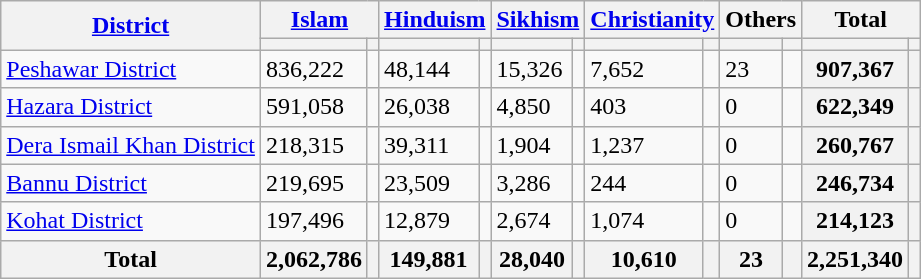<table class="wikitable sortable">
<tr>
<th rowspan="2"><a href='#'>District</a></th>
<th colspan="2"><a href='#'>Islam</a> </th>
<th colspan="2"><a href='#'>Hinduism</a> </th>
<th colspan="2"><a href='#'>Sikhism</a> </th>
<th colspan="2"><a href='#'>Christianity</a> </th>
<th colspan="2">Others</th>
<th colspan="2">Total</th>
</tr>
<tr>
<th><a href='#'></a></th>
<th></th>
<th></th>
<th></th>
<th></th>
<th></th>
<th></th>
<th></th>
<th></th>
<th></th>
<th></th>
<th></th>
</tr>
<tr>
<td><a href='#'>Peshawar District</a></td>
<td>836,222</td>
<td></td>
<td>48,144</td>
<td></td>
<td>15,326</td>
<td></td>
<td>7,652</td>
<td></td>
<td>23</td>
<td></td>
<th>907,367</th>
<th></th>
</tr>
<tr>
<td><a href='#'>Hazara District</a></td>
<td>591,058</td>
<td></td>
<td>26,038</td>
<td></td>
<td>4,850</td>
<td></td>
<td>403</td>
<td></td>
<td>0</td>
<td></td>
<th>622,349</th>
<th></th>
</tr>
<tr>
<td><a href='#'>Dera Ismail Khan District</a></td>
<td>218,315</td>
<td></td>
<td>39,311</td>
<td></td>
<td>1,904</td>
<td></td>
<td>1,237</td>
<td></td>
<td>0</td>
<td></td>
<th>260,767</th>
<th></th>
</tr>
<tr>
<td><a href='#'>Bannu District</a></td>
<td>219,695</td>
<td></td>
<td>23,509</td>
<td></td>
<td>3,286</td>
<td></td>
<td>244</td>
<td></td>
<td>0</td>
<td></td>
<th>246,734</th>
<th></th>
</tr>
<tr>
<td><a href='#'>Kohat District</a></td>
<td>197,496</td>
<td></td>
<td>12,879</td>
<td></td>
<td>2,674</td>
<td></td>
<td>1,074</td>
<td></td>
<td>0</td>
<td></td>
<th>214,123</th>
<th></th>
</tr>
<tr>
<th>Total</th>
<th>2,062,786</th>
<th></th>
<th>149,881</th>
<th></th>
<th>28,040</th>
<th></th>
<th>10,610</th>
<th></th>
<th>23</th>
<th></th>
<th>2,251,340</th>
<th></th>
</tr>
</table>
